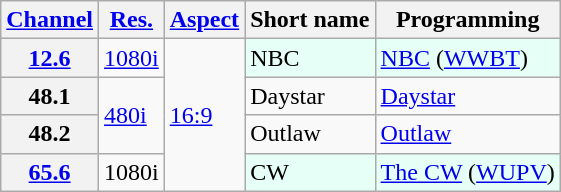<table class="wikitable">
<tr>
<th scope = "col"><a href='#'>Channel</a></th>
<th scope = "col"><a href='#'>Res.</a></th>
<th scope = "col"><a href='#'>Aspect</a></th>
<th scope = "col">Short name</th>
<th scope = "col">Programming</th>
</tr>
<tr>
<th scope = "row"><a href='#'>12.6</a></th>
<td><a href='#'>1080i</a></td>
<td rowspan=4><a href='#'>16:9</a></td>
<td style="background-color: #E6FFF7;">NBC</td>
<td style="background-color: #E6FFF7;"><a href='#'>NBC</a> (<a href='#'>WWBT</a>)</td>
</tr>
<tr>
<th scope = "row">48.1</th>
<td rowspan=2><a href='#'>480i</a></td>
<td>Daystar</td>
<td><a href='#'>Daystar</a></td>
</tr>
<tr>
<th scope = "row">48.2</th>
<td>Outlaw</td>
<td><a href='#'>Outlaw</a></td>
</tr>
<tr>
<th scope = "row"><a href='#'>65.6</a></th>
<td>1080i</td>
<td style="background-color: #E6FFF7;">CW</td>
<td style="background-color: #E6FFF7;"><a href='#'>The CW</a> (<a href='#'>WUPV</a>)</td>
</tr>
</table>
